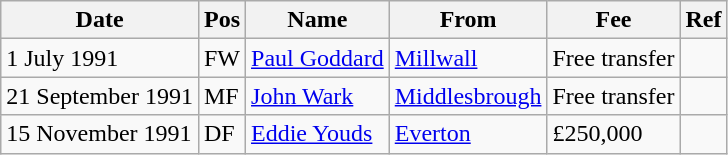<table class="wikitable">
<tr>
<th>Date</th>
<th>Pos</th>
<th>Name</th>
<th>From</th>
<th>Fee</th>
<th>Ref</th>
</tr>
<tr>
<td>1 July 1991</td>
<td>FW</td>
<td> <a href='#'>Paul Goddard</a></td>
<td> <a href='#'>Millwall</a></td>
<td>Free transfer</td>
<td></td>
</tr>
<tr>
<td>21 September 1991</td>
<td>MF</td>
<td> <a href='#'>John Wark</a></td>
<td> <a href='#'>Middlesbrough</a></td>
<td>Free transfer</td>
<td></td>
</tr>
<tr>
<td>15 November 1991</td>
<td>DF</td>
<td> <a href='#'>Eddie Youds</a></td>
<td> <a href='#'>Everton</a></td>
<td>£250,000</td>
<td></td>
</tr>
</table>
